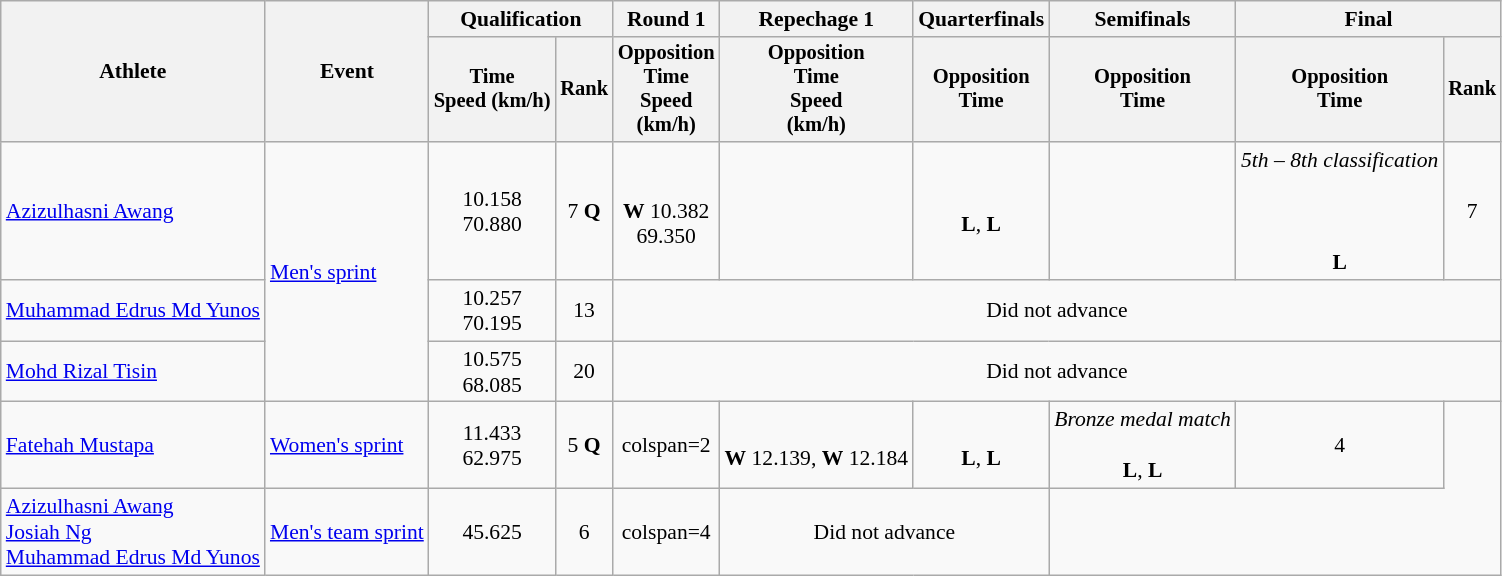<table class="wikitable" style="font-size:90%;">
<tr>
<th rowspan=2>Athlete</th>
<th rowspan=2>Event</th>
<th colspan=2>Qualification</th>
<th>Round 1</th>
<th>Repechage 1</th>
<th>Quarterfinals</th>
<th>Semifinals</th>
<th colspan=2>Final</th>
</tr>
<tr style="font-size:95%">
<th>Time<br>Speed (km/h)</th>
<th>Rank</th>
<th>Opposition<br>Time<br>Speed<br>(km/h)</th>
<th>Opposition<br>Time<br>Speed<br>(km/h)</th>
<th>Opposition<br>Time</th>
<th>Opposition<br>Time</th>
<th>Opposition<br>Time</th>
<th>Rank</th>
</tr>
<tr align=center>
<td align=left><a href='#'>Azizulhasni Awang</a></td>
<td align=left rowspan=3><a href='#'>Men's sprint</a></td>
<td>10.158<br>70.880</td>
<td>7 <strong>Q</strong></td>
<td><br><strong>W</strong> 10.382<br>69.350</td>
<td></td>
<td><br><strong>L</strong>, <strong>L</strong></td>
<td></td>
<td><em>5th – 8th classification</em><br><br><br><br><strong>L</strong></td>
<td>7</td>
</tr>
<tr align=center>
<td align=left><a href='#'>Muhammad Edrus Md Yunos</a></td>
<td>10.257<br>70.195</td>
<td>13</td>
<td colspan="6">Did not advance</td>
</tr>
<tr align=center>
<td align=left><a href='#'>Mohd Rizal Tisin</a></td>
<td>10.575<br>68.085</td>
<td>20</td>
<td colspan="6">Did not advance</td>
</tr>
<tr align=center>
<td align=left><a href='#'>Fatehah Mustapa</a></td>
<td align=left><a href='#'>Women's sprint</a></td>
<td>11.433<br>62.975</td>
<td>5 <strong>Q</strong></td>
<td>colspan=2 </td>
<td><br><strong>W</strong> 12.139, <strong>W</strong> 12.184</td>
<td><br><strong>L</strong>, <strong>L</strong></td>
<td><em>Bronze medal match</em><br><br><strong>L</strong>, <strong>L</strong></td>
<td>4</td>
</tr>
<tr align=center>
<td align=left><a href='#'>Azizulhasni Awang</a><br><a href='#'>Josiah Ng</a><br><a href='#'>Muhammad Edrus Md Yunos</a></td>
<td align=left><a href='#'>Men's team sprint</a></td>
<td>45.625</td>
<td>6</td>
<td>colspan=4 </td>
<td colspan="2">Did not advance</td>
</tr>
</table>
